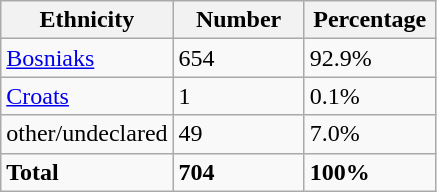<table class="wikitable">
<tr>
<th width="100px">Ethnicity</th>
<th width="80px">Number</th>
<th width="80px">Percentage</th>
</tr>
<tr>
<td><a href='#'>Bosniaks</a></td>
<td>654</td>
<td>92.9%</td>
</tr>
<tr>
<td><a href='#'>Croats</a></td>
<td>1</td>
<td>0.1%</td>
</tr>
<tr>
<td>other/undeclared</td>
<td>49</td>
<td>7.0%</td>
</tr>
<tr>
<td><strong>Total</strong></td>
<td><strong>704</strong></td>
<td><strong>100%</strong></td>
</tr>
</table>
